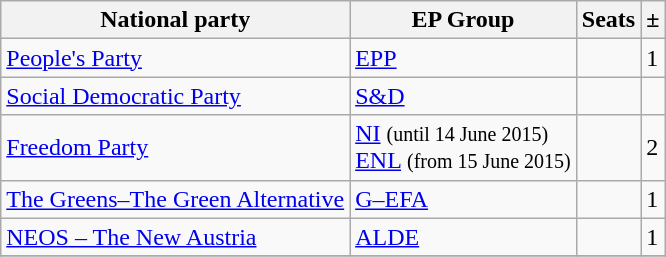<table class="wikitable">
<tr>
<th>National party</th>
<th>EP Group</th>
<th>Seats</th>
<th>±</th>
</tr>
<tr>
<td> <a href='#'>People's Party</a></td>
<td> <a href='#'>EPP</a></td>
<td></td>
<td> 1</td>
</tr>
<tr>
<td> <a href='#'>Social Democratic Party</a></td>
<td> <a href='#'>S&D</a></td>
<td></td>
<td></td>
</tr>
<tr>
<td> <a href='#'>Freedom Party</a></td>
<td> <a href='#'>NI</a> <small>(until 14 June 2015)</small><br> <a href='#'>ENL</a> <small>(from 15 June 2015)</small></td>
<td></td>
<td> 2</td>
</tr>
<tr>
<td> <a href='#'>The Greens–The Green Alternative</a></td>
<td> <a href='#'>G–EFA</a></td>
<td></td>
<td> 1</td>
</tr>
<tr>
<td> <a href='#'>NEOS – The New Austria</a></td>
<td> <a href='#'>ALDE</a></td>
<td></td>
<td> 1</td>
</tr>
<tr>
</tr>
</table>
